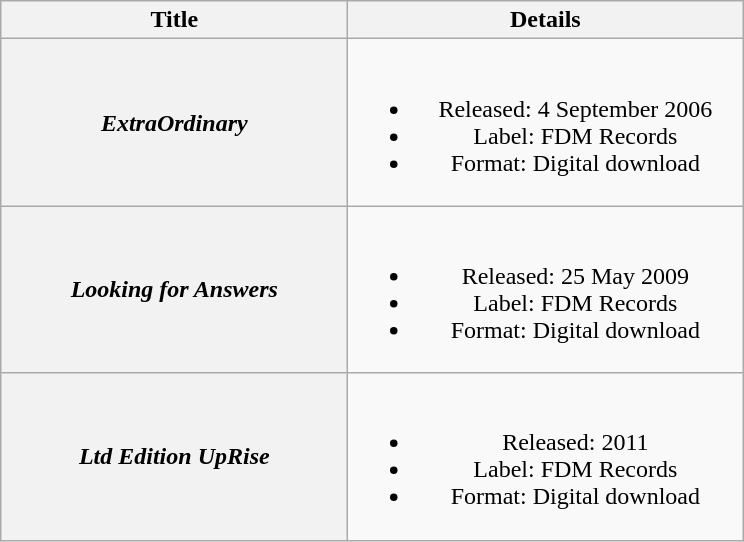<table class="wikitable plainrowheaders" style="text-align:center;">
<tr>
<th scope="col" style="width:14em;">Title</th>
<th scope="col" style="width:16em;">Details</th>
</tr>
<tr>
<th scope="row"><em>ExtraOrdinary</em></th>
<td><br><ul><li>Released: 4 September 2006</li><li>Label: FDM Records</li><li>Format: Digital download</li></ul></td>
</tr>
<tr>
<th scope="row"><em>Looking for Answers</em></th>
<td><br><ul><li>Released: 25 May 2009</li><li>Label: FDM Records</li><li>Format: Digital download</li></ul></td>
</tr>
<tr>
<th scope="row"><em>Ltd Edition UpRise</em></th>
<td><br><ul><li>Released: 2011</li><li>Label: FDM Records</li><li>Format: Digital download</li></ul></td>
</tr>
</table>
